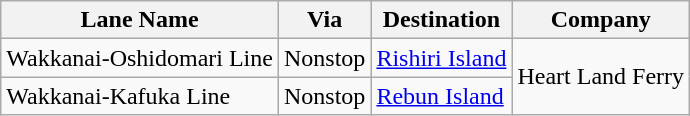<table class="wikitable">
<tr>
<th>Lane Name</th>
<th>Via</th>
<th>Destination</th>
<th>Company</th>
</tr>
<tr>
<td>Wakkanai-Oshidomari Line</td>
<td>Nonstop</td>
<td><a href='#'>Rishiri Island</a></td>
<td rowspan="2">Heart Land Ferry</td>
</tr>
<tr>
<td>Wakkanai-Kafuka Line</td>
<td>Nonstop</td>
<td><a href='#'>Rebun Island</a></td>
</tr>
</table>
